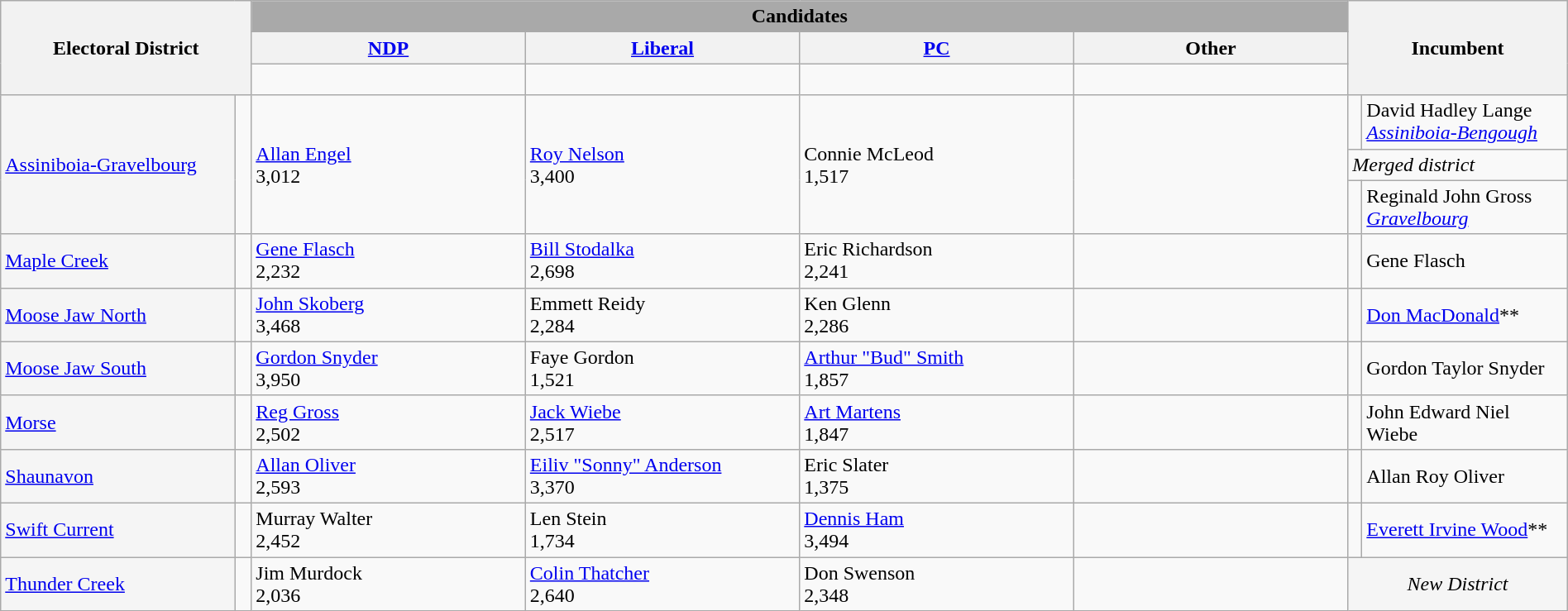<table class="wikitable" style="width:100%">
<tr>
<th style="width:16%;" style="background:darkgrey;" rowspan=3 colspan=2>Electoral District</th>
<th style="background:darkgrey;" colspan=4>Candidates</th>
<th style="width:14%;" style="background:darkgrey;" rowspan=3 colspan=2>Incumbent</th>
</tr>
<tr>
<th style="width:17.5%;"><a href='#'>NDP</a></th>
<th style="width:17.5%;"><a href='#'>Liberal</a></th>
<th style="width:17.5%;"><a href='#'>PC</a></th>
<th style="width:17.5%;">Other</th>
</tr>
<tr>
<td> </td>
<td> </td>
<td> </td>
<td> </td>
</tr>
<tr>
<td rowspan=3 style="background:whitesmoke;"><a href='#'>Assiniboia-Gravelbourg</a></td>
<td rowspan=3 > </td>
<td rowspan=3><a href='#'>Allan Engel</a><br>3,012</td>
<td rowspan=3><a href='#'>Roy Nelson</a><br>3,400</td>
<td rowspan=3>Connie McLeod<br>1,517</td>
<td rowspan=3></td>
<td></td>
<td>David Hadley Lange<br><span><em><a href='#'>Assiniboia-Bengough</a></em></span></td>
</tr>
<tr>
<td colspan=2><em>Merged district</em></td>
</tr>
<tr>
<td></td>
<td>Reginald John Gross<br><span><em><a href='#'>Gravelbourg</a></em></span></td>
</tr>
<tr>
<td bgcolor=whitesmoke><a href='#'>Maple Creek</a></td>
<td> </td>
<td><a href='#'>Gene Flasch</a><br>2,232</td>
<td><a href='#'>Bill Stodalka</a><br>2,698</td>
<td>Eric Richardson<br>2,241</td>
<td></td>
<td> </td>
<td>Gene Flasch</td>
</tr>
<tr>
<td bgcolor=whitesmoke><a href='#'>Moose Jaw North</a></td>
<td> </td>
<td><a href='#'>John Skoberg</a><br>3,468</td>
<td>Emmett Reidy<br>2,284</td>
<td>Ken Glenn<br>2,286</td>
<td></td>
<td> </td>
<td><a href='#'>Don MacDonald</a>**</td>
</tr>
<tr>
<td bgcolor=whitesmoke><a href='#'>Moose Jaw South</a></td>
<td> </td>
<td><a href='#'>Gordon Snyder</a><br>3,950</td>
<td>Faye Gordon<br>1,521</td>
<td><a href='#'>Arthur "Bud" Smith</a><br>1,857</td>
<td></td>
<td> </td>
<td>Gordon Taylor Snyder</td>
</tr>
<tr>
<td bgcolor=whitesmoke><a href='#'>Morse</a></td>
<td> </td>
<td><a href='#'>Reg Gross</a><br>2,502</td>
<td><a href='#'>Jack Wiebe</a><br>2,517</td>
<td><a href='#'>Art Martens</a><br>1,847</td>
<td></td>
<td> </td>
<td>John Edward Niel Wiebe</td>
</tr>
<tr>
<td bgcolor=whitesmoke><a href='#'>Shaunavon</a></td>
<td> </td>
<td><a href='#'>Allan Oliver</a><br>2,593</td>
<td><a href='#'>Eiliv "Sonny" Anderson</a><br>3,370</td>
<td>Eric Slater<br>1,375</td>
<td></td>
<td> </td>
<td>Allan Roy Oliver</td>
</tr>
<tr>
<td bgcolor=whitesmoke><a href='#'>Swift Current</a></td>
<td> </td>
<td>Murray Walter<br>2,452</td>
<td>Len Stein<br>1,734</td>
<td><a href='#'>Dennis Ham</a><br>3,494</td>
<td></td>
<td> </td>
<td><a href='#'>Everett Irvine Wood</a>**</td>
</tr>
<tr>
<td bgcolor=whitesmoke><a href='#'>Thunder Creek</a></td>
<td> </td>
<td>Jim Murdock<br>2,036</td>
<td><a href='#'>Colin Thatcher</a><br>2,640</td>
<td>Don Swenson<br>2,348</td>
<td></td>
<td colspan=2  style="background:whitesmoke; text-align:center;"><em>New District</em></td>
</tr>
</table>
